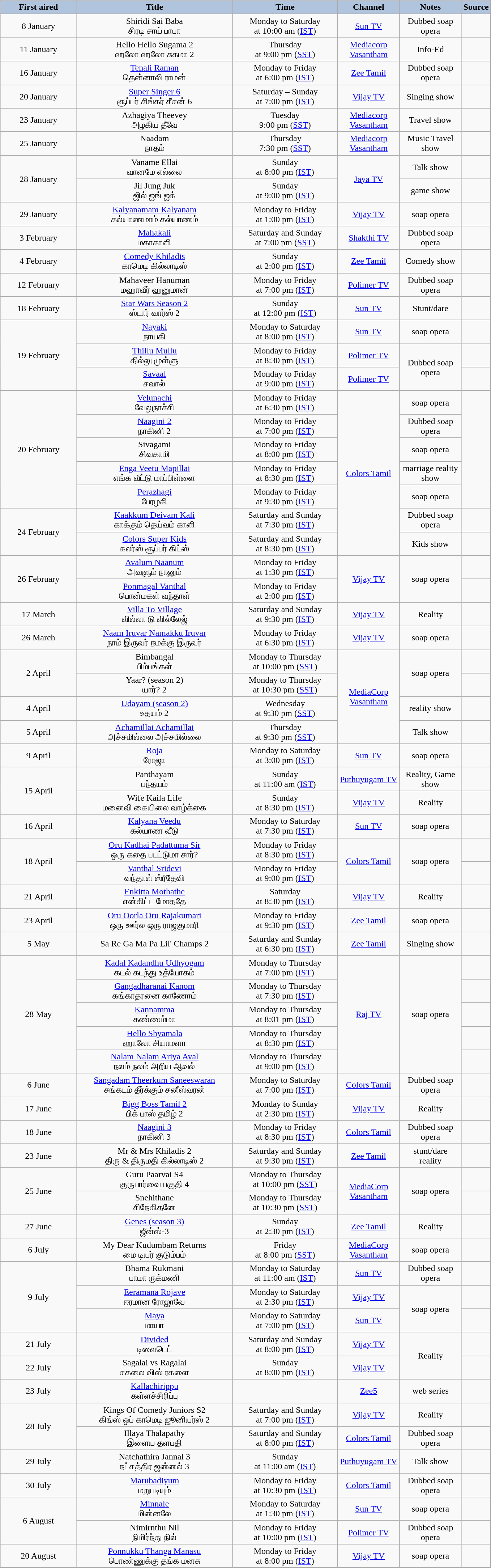<table class="wikitable" style="text-align:center;">
<tr>
<th style="width:100pt; background:LightSteelBlue;">First aired</th>
<th style="width:210pt; background:LightSteelBlue;">Title</th>
<th style="width:140pt; background:LightSteelBlue;">Time</th>
<th style="width:80pt; background:LightSteelBlue;">Channel</th>
<th style="width:80pt; background:LightSteelBlue;">Notes</th>
<th style="width:20pt; background:LightSteelBlue;">Source</th>
</tr>
<tr>
<td>8 January</td>
<td>Shiridi Sai Baba <br> சிரடி சாய் பாபா</td>
<td>Monday to Saturday <br> at 10:00 am (<a href='#'>IST</a>)</td>
<td><a href='#'>Sun TV</a></td>
<td>Dubbed soap opera</td>
<td></td>
</tr>
<tr>
<td>11 January</td>
<td>Hello Hello Sugama 2 <br> ஹலோ ஹலோ சுகமா 2</td>
<td>Thursday <br> at 9:00 pm (<a href='#'>SST</a>)</td>
<td><a href='#'>Mediacorp Vasantham</a></td>
<td>Info-Ed</td>
<td></td>
</tr>
<tr>
<td>16 January</td>
<td><a href='#'>Tenali Raman</a> <br> தென்னாலி ராமன்</td>
<td>Monday to Friday <br> at 6:00 pm (<a href='#'>IST</a>)</td>
<td><a href='#'>Zee Tamil</a></td>
<td>Dubbed soap opera</td>
<td></td>
</tr>
<tr>
<td>20 January</td>
<td><a href='#'>Super Singer 6</a> <br> சூப்பர் சிங்கர் சீசன் 6</td>
<td>Saturday – Sunday <br> at 7:00 pm (<a href='#'>IST</a>)</td>
<td><a href='#'>Vijay TV</a></td>
<td>Singing show</td>
<td></td>
</tr>
<tr>
<td>23 January</td>
<td>Azhagiya Theevey <br> அழகிய தீவே</td>
<td>Tuesday <br> 9:00 pm (<a href='#'>SST</a>)</td>
<td><a href='#'>Mediacorp Vasantham</a></td>
<td>Travel show</td>
<td></td>
</tr>
<tr>
<td>25 January</td>
<td>Naadam <br> நாதம்</td>
<td>Thursday <br> 7:30 pm (<a href='#'>SST</a>)</td>
<td><a href='#'>Mediacorp Vasantham</a></td>
<td>Music Travel show</td>
<td></td>
</tr>
<tr>
<td rowspan="2">28 January</td>
<td>Vaname Ellai <br> வானமே எல்லை</td>
<td>Sunday <br> at 8:00 pm (<a href='#'>IST</a>)</td>
<td rowspan="2"><a href='#'>Jaya TV</a></td>
<td>Talk show</td>
<td></td>
</tr>
<tr>
<td>Jil Jung Juk <br> ஜில் ஜங் ஜக்</td>
<td>Sunday <br> at 9:00 pm (<a href='#'>IST</a>)</td>
<td>game show</td>
<td></td>
</tr>
<tr>
<td>29 January</td>
<td><a href='#'>Kalyanamam Kalyanam</a> <br> கல்யாணமாம் கல்யாணம்</td>
<td>Monday to Friday <br> at 1:00 pm (<a href='#'>IST</a>)</td>
<td><a href='#'>Vijay TV</a></td>
<td>soap opera</td>
<td></td>
</tr>
<tr>
<td>3 February</td>
<td><a href='#'>Mahakali</a> <br> மகாகாளி</td>
<td>Saturday and Sunday <br> at 7:00 pm (<a href='#'>SST</a>)</td>
<td><a href='#'>Shakthi TV</a></td>
<td>Dubbed soap opera</td>
<td></td>
</tr>
<tr>
<td>4 February</td>
<td><a href='#'>Comedy Khiladis</a> <br> காமெடி கில்லாடிஸ்</td>
<td>Sunday <br> at 2:00 pm (<a href='#'>IST</a>)</td>
<td><a href='#'>Zee Tamil</a></td>
<td>Comedy show</td>
<td></td>
</tr>
<tr>
<td>12 February</td>
<td>Mahaveer Hanuman <br> மஹாவீர் ஹனுமான்</td>
<td>Monday to Friday <br> at 7:00 pm (<a href='#'>IST</a>)</td>
<td><a href='#'>Polimer TV</a></td>
<td>Dubbed soap opera</td>
<td></td>
</tr>
<tr>
<td>18 February</td>
<td><a href='#'>Star Wars Season 2</a> <br> ஸ்டார் வார்ஸ் 2</td>
<td>Sunday <br> at 12:00 pm (<a href='#'>IST</a>)</td>
<td><a href='#'>Sun TV</a></td>
<td>Stunt/dare</td>
<td></td>
</tr>
<tr>
<td rowspan="3">19 February</td>
<td><a href='#'>Nayaki</a> <br> நாயகி</td>
<td>Monday to Saturday <br> at 8:00 pm (<a href='#'>IST</a>)</td>
<td><a href='#'>Sun TV</a></td>
<td>soap opera</td>
<td></td>
</tr>
<tr>
<td><a href='#'>Thillu Mullu</a> <br> தில்லு முள்ளு</td>
<td>Monday to Friday <br> at 8:30 pm (<a href='#'>IST</a>)</td>
<td><a href='#'>Polimer TV</a></td>
<td rowspan="2">Dubbed soap opera</td>
<td></td>
</tr>
<tr>
<td><a href='#'>Savaal</a> <br> சவால்</td>
<td>Monday to Friday <br> at 9:00 pm (<a href='#'>IST</a>)</td>
<td><a href='#'>Polimer TV</a></td>
<td></td>
</tr>
<tr>
<td rowspan="5">20 February</td>
<td><a href='#'>Velunachi</a> <br> வேலுநாச்சி</td>
<td>Monday to Friday <br> at 6:30 pm (<a href='#'>IST</a>)</td>
<td rowspan="7"><a href='#'>Colors Tamil</a></td>
<td>soap opera</td>
<td rowspan="5"></td>
</tr>
<tr>
<td><a href='#'>Naagini 2</a> <br> நாகினி 2</td>
<td>Monday to Friday <br> at 7:00 pm (<a href='#'>IST</a>)</td>
<td>Dubbed soap opera</td>
</tr>
<tr>
<td>Sivagami <br> சிவகாமி</td>
<td>Monday to Friday <br> at 8:00 pm (<a href='#'>IST</a>)</td>
<td>soap opera</td>
</tr>
<tr>
<td><a href='#'>Enga Veetu Mapillai</a> <br> எங்க வீட்டு மாப்பிள்ளை</td>
<td>Monday to Friday <br> at 8:30 pm (<a href='#'>IST</a>)</td>
<td>marriage reality show</td>
</tr>
<tr>
<td><a href='#'>Perazhagi</a> <br> பேரழகி</td>
<td>Monday to Friday <br> at 9:30 pm (<a href='#'>IST</a>)</td>
<td>soap opera</td>
</tr>
<tr>
<td rowspan="2">24 February</td>
<td><a href='#'>Kaakkum Deivam Kali</a> <br> காக்கும் தெய்வம் காளி</td>
<td>Saturday and Sunday <br> at 7:30 pm (<a href='#'>IST</a>)</td>
<td>Dubbed soap opera</td>
<td></td>
</tr>
<tr>
<td><a href='#'>Colors Super Kids</a> <br> கலர்ஸ் சூப்பர் கிட்ஸ்</td>
<td>Saturday and Sunday <br> at 8:30 pm (<a href='#'>IST</a>)</td>
<td>Kids show</td>
<td></td>
</tr>
<tr>
<td rowspan="2">26 February</td>
<td><a href='#'>Avalum Naanum</a> <br> அவளும் நானும்</td>
<td>Monday to Friday <br> at 1:30 pm (<a href='#'>IST</a>)</td>
<td rowspan="2"><a href='#'>Vijay TV</a></td>
<td rowspan="2">soap opera</td>
<td></td>
</tr>
<tr>
<td><a href='#'>Ponmagal Vanthal</a> <br> பொன்மகள் வந்தாள்</td>
<td>Monday to Friday <br> at 2:00 pm (<a href='#'>IST</a>)</td>
<td></td>
</tr>
<tr>
<td>17 March</td>
<td><a href='#'>Villa To Village</a> <br> வில்லா டு வில்லேஜ்</td>
<td>Saturday and Sunday  <br> at 9:30 pm (<a href='#'>IST</a>)</td>
<td><a href='#'>Vijay TV</a></td>
<td>Reality</td>
<td></td>
</tr>
<tr>
<td>26 March</td>
<td><a href='#'>Naam Iruvar Namakku Iruvar</a> <br> நாம் இருவர் நமக்கு இருவர்</td>
<td>Monday to Friday <br> at 6:30 pm (<a href='#'>IST</a>)</td>
<td><a href='#'>Vijay TV</a></td>
<td>soap opera</td>
<td></td>
</tr>
<tr>
<td rowspan="2">2 April</td>
<td>Bimbangal <br> பிம்பங்கள்</td>
<td>Monday to Thursday <br> at 10:00 pm (<a href='#'>SST</a>)</td>
<td rowspan="4"><a href='#'>MediaCorp Vasantham</a></td>
<td rowspan="2">soap opera</td>
<td></td>
</tr>
<tr>
<td>Yaar? (season 2) <br> யார்? 2</td>
<td>Monday to Thursday <br> at 10:30 pm (<a href='#'>SST</a>)</td>
<td></td>
</tr>
<tr>
<td>4 April</td>
<td><a href='#'>Udayam (season 2)</a> <br> உதயம் 2</td>
<td>Wednesday <br> at 9:30 pm (<a href='#'>SST</a>)</td>
<td>reality show</td>
<td></td>
</tr>
<tr>
<td>5 April</td>
<td><a href='#'>Achamillai Achamillai</a> <br> அச்சமில்லை அச்சமில்லை</td>
<td>Thursday <br> at 9:30 pm (<a href='#'>SST</a>)</td>
<td>Talk show</td>
<td></td>
</tr>
<tr>
<td>9 April</td>
<td><a href='#'>Roja</a> <br> ரோஜா</td>
<td>Monday to Saturday <br> at 3:00 pm (<a href='#'>IST</a>)</td>
<td><a href='#'>Sun TV</a></td>
<td>soap opera</td>
<td></td>
</tr>
<tr>
<td rowspan="2">15 April</td>
<td>Panthayam <br> பந்தயம்</td>
<td>Sunday <br> at 11:00 am (<a href='#'>IST</a>)</td>
<td><a href='#'>Puthuyugam TV</a></td>
<td>Reality, Game show</td>
<td></td>
</tr>
<tr>
<td>Wife Kaila Life <br> மனைவி கையிலை வாழ்க்கை</td>
<td>Sunday <br> at 8:30 pm (<a href='#'>IST</a>)</td>
<td><a href='#'>Vijay TV</a></td>
<td>Reality</td>
<td></td>
</tr>
<tr>
<td>16 April</td>
<td><a href='#'>Kalyana Veedu</a> <br> கல்யாண வீடு</td>
<td>Monday to Saturday <br> at 7:30 pm (<a href='#'>IST</a>)</td>
<td><a href='#'>Sun TV</a></td>
<td>soap opera</td>
<td></td>
</tr>
<tr>
<td rowspan="2">18 April</td>
<td><a href='#'>Oru Kadhai Padattuma Sir</a> <br> ஒரு கதை படட்டுமா சார்?</td>
<td>Monday to Friday <br> at 8:30 pm (<a href='#'>IST</a>)</td>
<td rowspan="2"><a href='#'>Colors Tamil</a></td>
<td rowspan="2">soap opera</td>
<td></td>
</tr>
<tr>
<td><a href='#'>Vanthal Sridevi</a> <br> வந்தாள் ஸ்ரீதேவி</td>
<td>Monday to Friday <br> at 9:00 pm (<a href='#'>IST</a>)</td>
<td></td>
</tr>
<tr>
<td>21 April</td>
<td><a href='#'>Enkitta Mothathe</a> <br> என்கிட்ட மோததே</td>
<td>Saturday <br> at 8:30 pm (<a href='#'>IST</a>)</td>
<td><a href='#'>Vijay TV</a></td>
<td>Reality</td>
<td></td>
</tr>
<tr>
<td>23 April</td>
<td><a href='#'>Oru Oorla Oru Rajakumari</a> <br> ஒரு ஊர்ல ஒரு ராஜகுமாரி</td>
<td>Monday to Friday <br> at 9:30 pm (<a href='#'>IST</a>)</td>
<td><a href='#'>Zee Tamil</a></td>
<td>soap opera</td>
<td></td>
</tr>
<tr>
<td>5 May</td>
<td>Sa Re Ga Ma Pa Lil' Champs 2</td>
<td>Saturday and Sunday <br> at 6:30 pm (<a href='#'>IST</a>)</td>
<td><a href='#'>Zee Tamil</a></td>
<td>Singing show</td>
<td></td>
</tr>
<tr>
<td rowspan="5">28 May</td>
<td><a href='#'>Kadal Kadandhu Udhyogam</a> <br> கடல் கடந்து உத்யோகம்</td>
<td>Monday to Thursday <br> at 7:00 pm (<a href='#'>IST</a>)</td>
<td rowspan="5"><a href='#'>Raj TV</a></td>
<td rowspan="5">soap opera</td>
<td></td>
</tr>
<tr>
<td><a href='#'>Gangadharanai Kanom</a> <br> கங்காதரனை காணோம்</td>
<td>Monday to Thursday <br> at 7:30 pm (<a href='#'>IST</a>)</td>
<td></td>
</tr>
<tr>
<td><a href='#'>Kannamma</a> <br> கண்ணம்மா</td>
<td>Monday to Thursday <br> at 8:01 pm (<a href='#'>IST</a>)</td>
<td></td>
</tr>
<tr>
<td><a href='#'>Hello Shyamala</a> <br> ஹாலோ சியாமளா</td>
<td>Monday to Thursday <br> at 8:30 pm (<a href='#'>IST</a>)</td>
<td></td>
</tr>
<tr>
<td><a href='#'>Nalam Nalam Ariya Aval</a> <br> நலம் நலம் அறிய ஆவல்</td>
<td>Monday to Thursday <br> at 9:00 pm (<a href='#'>IST</a>)</td>
<td></td>
</tr>
<tr>
<td>6 June</td>
<td><a href='#'>Sangadam Theerkum Saneeswaran</a> <br> சங்கடம் தீர்க்கும் சனீஸ்வரன்</td>
<td>Monday to Saturday <br> at 7:00 pm (<a href='#'>IST</a>)</td>
<td><a href='#'>Colors Tamil</a></td>
<td>Dubbed soap opera</td>
<td></td>
</tr>
<tr>
<td>17 June</td>
<td><a href='#'>Bigg Boss Tamil 2</a> <br> பிக் பாஸ் தமிழ் 2</td>
<td>Monday to Sunday <br> at 2:30 pm (<a href='#'>IST</a>)</td>
<td><a href='#'>Vijay TV</a></td>
<td>Reality</td>
<td></td>
</tr>
<tr>
<td>18 June</td>
<td><a href='#'>Naagini 3</a> <br> நாகினி 3</td>
<td>Monday to Friday <br> at 8:30 pm (<a href='#'>IST</a>)</td>
<td><a href='#'>Colors Tamil</a></td>
<td>Dubbed soap opera</td>
<td></td>
</tr>
<tr>
<td>23 June</td>
<td>Mr & Mrs Khiladis 2 <br> திரு & திருமதி கில்லாடிஸ் 2</td>
<td>Saturday and Sunday <br> at 9:30 pm (<a href='#'>IST</a>)</td>
<td><a href='#'>Zee Tamil</a></td>
<td>stunt/dare reality</td>
<td></td>
</tr>
<tr>
<td rowspan="2">25 June</td>
<td>Guru Paarvai S4 <br> குருபார்வை பகுதி 4</td>
<td>Monday to Thursday <br> at 10:00 pm (<a href='#'>SST</a>)</td>
<td rowspan="2"><a href='#'>MediaCorp Vasantham</a></td>
<td rowspan="2">soap opera</td>
<td></td>
</tr>
<tr>
<td>Snehithane <br> சிநேகிதனே</td>
<td>Monday to Thursday <br> at 10:30 pm (<a href='#'>SST</a>)</td>
<td></td>
</tr>
<tr>
<td>27 June</td>
<td><a href='#'>Genes (season 3)</a> <br> ஜீன்ஸ்-3</td>
<td>Sunday <br> at 2:30 pm (<a href='#'>IST</a>)</td>
<td><a href='#'>Zee Tamil</a></td>
<td>Reality</td>
<td></td>
</tr>
<tr>
<td>6 July</td>
<td>My Dear Kudumbam Returns <br> மை டியர் குடும்பம்</td>
<td>Friday <br> at 8:00 pm (<a href='#'>SST</a>)</td>
<td><a href='#'>MediaCorp Vasantham</a></td>
<td>soap opera</td>
<td></td>
</tr>
<tr>
<td rowspan="3">9 July</td>
<td>Bhama Rukmani <br> பாமா ருக்மணி</td>
<td>Monday to Saturday <br> at 11:00 am (<a href='#'>IST</a>)</td>
<td><a href='#'>Sun TV</a></td>
<td>Dubbed soap opera</td>
<td></td>
</tr>
<tr>
<td><a href='#'>Eeramana Rojave</a> <br> ஈரமான ரோஜாவே</td>
<td>Monday to Saturday <br> at 2:30 pm (<a href='#'>IST</a>)</td>
<td><a href='#'>Vijay TV</a></td>
<td rowspan="2">soap opera</td>
<td></td>
</tr>
<tr>
<td><a href='#'>Maya</a> <br> மாயா</td>
<td>Monday to Saturday <br> at 7:00 pm (<a href='#'>IST</a>)</td>
<td><a href='#'>Sun TV</a></td>
<td></td>
</tr>
<tr>
<td>21 July</td>
<td><a href='#'>Divided</a> <br> டிவைடெட்</td>
<td>Saturday and Sunday <br> at 8:00 pm (<a href='#'>IST</a>)</td>
<td><a href='#'>Vijay TV</a></td>
<td rowspan="2">Reality</td>
<td></td>
</tr>
<tr>
<td>22 July</td>
<td>Sagalai vs Ragalai <br> சகலை விஸ் ரகளை</td>
<td>Sunday <br> at 8:00 pm (<a href='#'>IST</a>)</td>
<td><a href='#'>Vijay TV</a></td>
<td></td>
</tr>
<tr>
<td>23 July</td>
<td><a href='#'>Kallachirippu</a> <br> கள்ளச்சிரிப்பு</td>
<td></td>
<td><a href='#'>Zee5</a></td>
<td>web series</td>
<td></td>
</tr>
<tr>
<td rowspan="2">28 July</td>
<td>Kings Of Comedy Juniors S2 <br> கிங்ஸ் ஒப் காமெடி ஜூனியர்ஸ் 2</td>
<td>Saturday and Sunday <br> at 7:00 pm (<a href='#'>IST</a>)</td>
<td><a href='#'>Vijay TV</a></td>
<td>Reality</td>
<td></td>
</tr>
<tr>
<td>Illaya Thalapathy <br> இளைய தளபதி</td>
<td>Saturday and Sunday <br> at 8:00 pm (<a href='#'>IST</a>)</td>
<td><a href='#'>Colors Tamil</a></td>
<td>Dubbed soap opera</td>
<td></td>
</tr>
<tr>
<td>29 July</td>
<td>Natchathira Jannal 3 <br> நட்சத்திர ஜன்னல் 3</td>
<td>Sunday <br> at 11:00 am (<a href='#'>IST</a>)</td>
<td><a href='#'>Puthuyugam TV</a></td>
<td>Talk show</td>
<td></td>
</tr>
<tr>
<td>30 July</td>
<td><a href='#'>Marubadiyum</a> <br> மறுபடியும்</td>
<td>Monday to Friday <br> at 10:30 pm (<a href='#'>IST</a>)</td>
<td><a href='#'>Colors Tamil</a></td>
<td>Dubbed soap opera</td>
<td></td>
</tr>
<tr>
<td rowspan="2">6 August</td>
<td><a href='#'>Minnale</a>  <br> மின்னலே</td>
<td>Monday to Saturday <br> at 1:30 pm (<a href='#'>IST</a>)</td>
<td><a href='#'>Sun TV</a></td>
<td>soap opera</td>
<td></td>
</tr>
<tr>
<td>Nimirnthu Nil <br> நிமிர்ந்து நில்</td>
<td>Monday to Friday <br> at 10:00 pm (<a href='#'>IST</a>)</td>
<td><a href='#'>Polimer TV</a></td>
<td>Dubbed soap opera</td>
<td></td>
</tr>
<tr>
<td>20 August</td>
<td><a href='#'>Ponnukku Thanga Manasu</a> <br> பொண்ணுக்கு தங்க மனசு</td>
<td>Monday to Friday <br> at 8:00 pm (<a href='#'>IST</a>)</td>
<td><a href='#'>Vijay TV</a></td>
<td>soap opera</td>
<td></td>
</tr>
<tr>
</tr>
</table>
